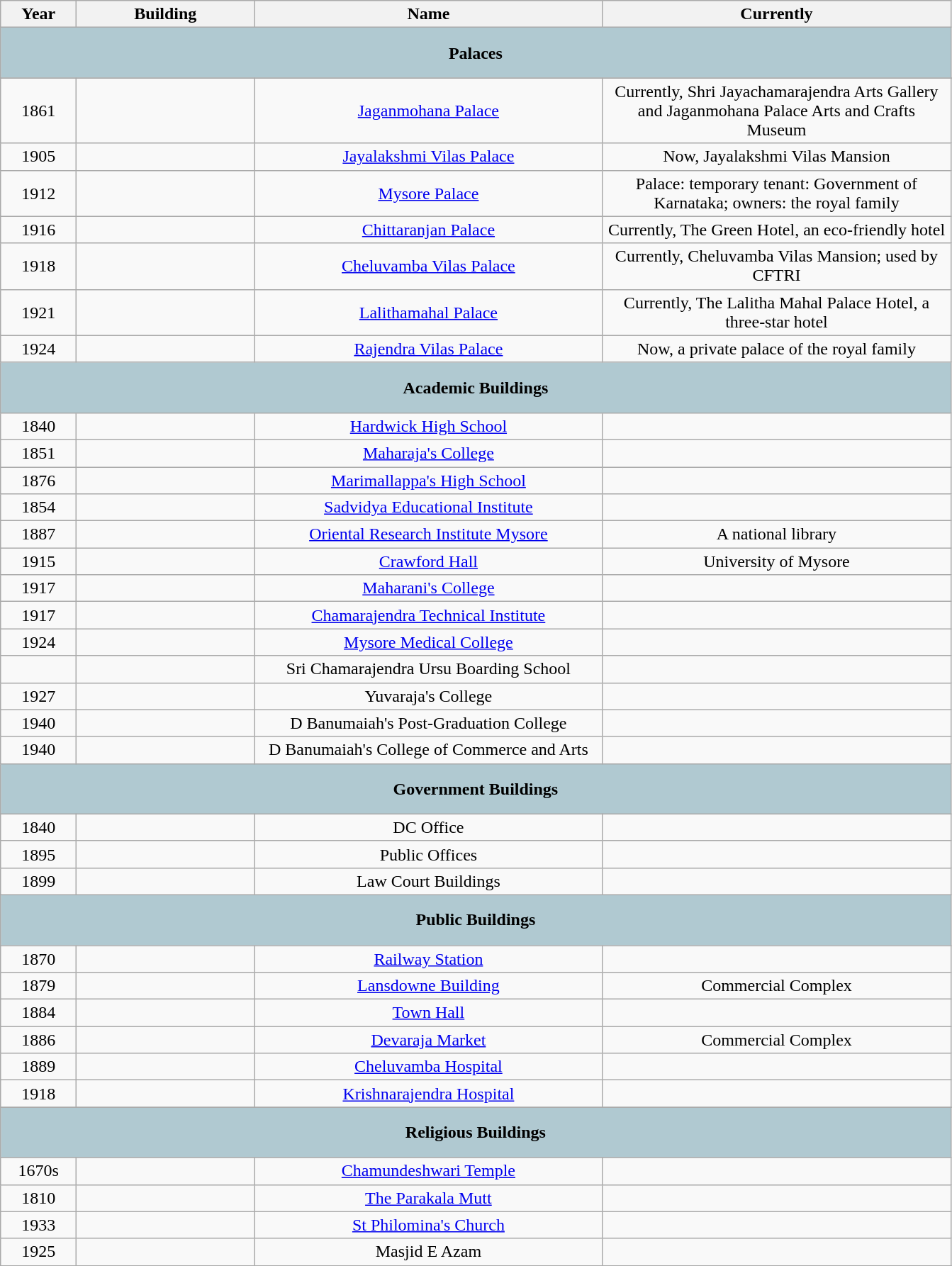<table class="wikitable sortable" border="1" style="text-align:center">
<tr>
<th style=width:4em>Year</th>
<th style=width:10em>Building</th>
<th style=width:20em>Name</th>
<th style=width:20em>Currently</th>
</tr>
<tr !style="background:lemonchiffon;">
<td colspan=4 style="background:#B0C9D1; height:40px"><strong>Palaces</strong></td>
</tr>
<tr>
</tr>
<tr>
<td>1861</td>
<td></td>
<td><a href='#'>Jaganmohana Palace</a></td>
<td>Currently, Shri Jayachamarajendra Arts Gallery and Jaganmohana Palace Arts and Crafts Museum</td>
</tr>
<tr>
<td>1905</td>
<td></td>
<td><a href='#'>Jayalakshmi Vilas Palace</a></td>
<td>Now, Jayalakshmi Vilas Mansion</td>
</tr>
<tr>
<td>1912</td>
<td></td>
<td><a href='#'>Mysore Palace</a></td>
<td>Palace: temporary tenant: Government of Karnataka; owners: the royal family</td>
</tr>
<tr>
<td>1916</td>
<td></td>
<td><a href='#'>Chittaranjan Palace</a></td>
<td>Currently, The Green Hotel, an eco-friendly hotel</td>
</tr>
<tr>
<td>1918</td>
<td></td>
<td><a href='#'>Cheluvamba Vilas Palace</a></td>
<td>Currently, Cheluvamba Vilas Mansion; used by CFTRI</td>
</tr>
<tr>
<td>1921</td>
<td></td>
<td><a href='#'>Lalithamahal Palace</a></td>
<td>Currently, The Lalitha Mahal Palace Hotel, a three-star hotel</td>
</tr>
<tr>
<td>1924</td>
<td></td>
<td><a href='#'>Rajendra Vilas Palace</a></td>
<td>Now, a private palace of the royal family</td>
</tr>
<tr>
<td colspan=4 style="background:#B0C9D1; height:40px"><strong>Academic Buildings</strong></td>
</tr>
<tr>
<td>1840</td>
<td></td>
<td><a href='#'>Hardwick High School</a></td>
<td></td>
</tr>
<tr>
<td>1851</td>
<td></td>
<td><a href='#'>Maharaja's College</a></td>
<td></td>
</tr>
<tr>
<td>1876</td>
<td></td>
<td><a href='#'>Marimallappa's High School</a></td>
<td></td>
</tr>
<tr>
<td>1854</td>
<td></td>
<td><a href='#'>Sadvidya Educational Institute</a></td>
<td></td>
</tr>
<tr>
<td>1887</td>
<td></td>
<td><a href='#'>Oriental Research Institute Mysore</a></td>
<td>A national library</td>
</tr>
<tr>
<td>1915</td>
<td></td>
<td><a href='#'>Crawford Hall</a></td>
<td>University of Mysore</td>
</tr>
<tr>
<td>1917</td>
<td></td>
<td><a href='#'>Maharani's College</a></td>
<td></td>
</tr>
<tr>
<td>1917</td>
<td></td>
<td><a href='#'>Chamarajendra Technical Institute</a></td>
<td></td>
</tr>
<tr>
<td>1924</td>
<td></td>
<td><a href='#'>Mysore Medical College</a></td>
<td></td>
</tr>
<tr>
<td></td>
<td></td>
<td>Sri Chamarajendra Ursu Boarding School</td>
<td></td>
</tr>
<tr>
<td>1927</td>
<td></td>
<td>Yuvaraja's College</td>
<td></td>
</tr>
<tr>
<td>1940</td>
<td></td>
<td>D Banumaiah's Post-Graduation College</td>
<td></td>
</tr>
<tr>
<td>1940</td>
<td></td>
<td>D Banumaiah's College of Commerce and Arts</td>
<td></td>
</tr>
<tr>
<td colspan=4 style="background:#B0C9D1; height:40px"><strong>Government Buildings</strong></td>
</tr>
<tr>
<td>1840</td>
<td></td>
<td>DC Office</td>
<td></td>
</tr>
<tr>
<td>1895</td>
<td></td>
<td>Public Offices</td>
<td></td>
</tr>
<tr>
<td>1899</td>
<td></td>
<td>Law Court Buildings</td>
<td></td>
</tr>
<tr>
<td colspan=4 style="background:#B0C9D1; height:40px"><strong>Public Buildings</strong></td>
</tr>
<tr>
<td>1870</td>
<td></td>
<td><a href='#'>Railway Station</a></td>
<td></td>
</tr>
<tr>
<td>1879</td>
<td></td>
<td><a href='#'>Lansdowne Building</a></td>
<td>Commercial Complex</td>
</tr>
<tr>
<td>1884</td>
<td></td>
<td><a href='#'>Town Hall</a></td>
<td></td>
</tr>
<tr>
<td>1886</td>
<td></td>
<td><a href='#'>Devaraja Market</a></td>
<td>Commercial Complex</td>
</tr>
<tr>
<td>1889</td>
<td></td>
<td><a href='#'>Cheluvamba Hospital</a></td>
<td></td>
</tr>
<tr>
<td>1918</td>
<td></td>
<td><a href='#'>Krishnarajendra Hospital</a></td>
<td></td>
</tr>
<tr>
</tr>
<tr>
<td colspan=4 style="background:#B0C9D1; height:40px"><strong>Religious Buildings</strong></td>
</tr>
<tr>
<td>1670s</td>
<td></td>
<td><a href='#'>Chamundeshwari Temple</a></td>
<td></td>
</tr>
<tr>
<td>1810</td>
<td></td>
<td><a href='#'>The Parakala Mutt</a></td>
<td></td>
</tr>
<tr>
<td>1933</td>
<td></td>
<td><a href='#'>St Philomina's Church</a></td>
<td></td>
</tr>
<tr>
<td>1925</td>
<td></td>
<td>Masjid E Azam</td>
<td></td>
</tr>
<tr>
</tr>
</table>
